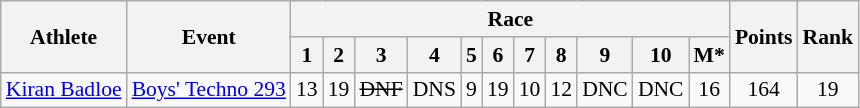<table class="wikitable" border="1" style="font-size:90%">
<tr>
<th rowspan=2>Athlete</th>
<th rowspan=2>Event</th>
<th colspan=11>Race</th>
<th rowspan=2>Points</th>
<th rowspan=2>Rank</th>
</tr>
<tr>
<th>1</th>
<th>2</th>
<th>3</th>
<th>4</th>
<th>5</th>
<th>6</th>
<th>7</th>
<th>8</th>
<th>9</th>
<th>10</th>
<th>M*</th>
</tr>
<tr>
<td><a href='#'>Kiran Badloe</a></td>
<td><a href='#'>Boys' Techno 293</a></td>
<td align=center>13</td>
<td align=center>19</td>
<td align=center><s>DNF</s></td>
<td align=center>DNS</td>
<td align=center>9</td>
<td align=center>19</td>
<td align=center>10</td>
<td align=center>12</td>
<td align=center>DNC</td>
<td align=center>DNC</td>
<td align=center>16</td>
<td align=center>164</td>
<td align=center>19</td>
</tr>
</table>
